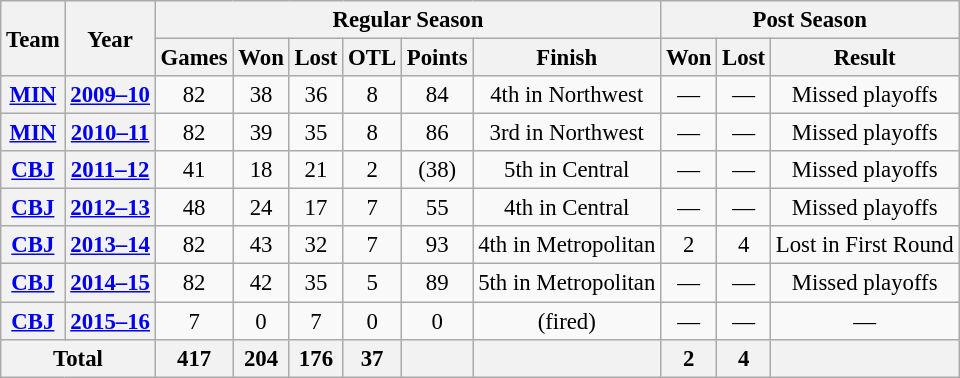<table class="wikitable" style="font-size: 95%; text-align:center;">
<tr>
<th rowspan="2">Team</th>
<th rowspan="2">Year</th>
<th colspan="6">Regular Season</th>
<th colspan="4">Post Season</th>
</tr>
<tr>
<th>Games</th>
<th>Won</th>
<th>Lost</th>
<th>OTL</th>
<th>Points</th>
<th>Finish</th>
<th>Won</th>
<th>Lost</th>
<th>Result</th>
</tr>
<tr>
<th><a href='#'>MIN</a></th>
<th><a href='#'>2009–10</a></th>
<td>82</td>
<td>38</td>
<td>36</td>
<td>8</td>
<td>84</td>
<td>4th in Northwest</td>
<td>—</td>
<td>—</td>
<td>Missed playoffs</td>
</tr>
<tr>
<th><a href='#'>MIN</a></th>
<th><a href='#'>2010–11</a></th>
<td>82</td>
<td>39</td>
<td>35</td>
<td>8</td>
<td>86</td>
<td>3rd in Northwest</td>
<td>—</td>
<td>—</td>
<td>Missed playoffs</td>
</tr>
<tr>
<th><a href='#'>CBJ</a></th>
<th><a href='#'>2011–12</a></th>
<td>41</td>
<td>18</td>
<td>21</td>
<td>2</td>
<td>(38)</td>
<td>5th in Central</td>
<td>—</td>
<td>—</td>
<td>Missed playoffs</td>
</tr>
<tr>
<th><a href='#'>CBJ</a></th>
<th><a href='#'>2012–13</a></th>
<td>48</td>
<td>24</td>
<td>17</td>
<td>7</td>
<td>55</td>
<td>4th in Central</td>
<td>—</td>
<td>—</td>
<td>Missed playoffs</td>
</tr>
<tr>
<th><a href='#'>CBJ</a></th>
<th><a href='#'>2013–14</a></th>
<td>82</td>
<td>43</td>
<td>32</td>
<td>7</td>
<td>93</td>
<td>4th in Metropolitan</td>
<td>2</td>
<td>4</td>
<td>Lost in First Round</td>
</tr>
<tr>
<th><a href='#'>CBJ</a></th>
<th><a href='#'>2014–15</a></th>
<td>82</td>
<td>42</td>
<td>35</td>
<td>5</td>
<td>89</td>
<td>5th in Metropolitan</td>
<td>—</td>
<td>—</td>
<td>Missed playoffs</td>
</tr>
<tr>
<th><a href='#'>CBJ</a></th>
<th><a href='#'>2015–16</a></th>
<td>7</td>
<td>0</td>
<td>7</td>
<td>0</td>
<td>0</td>
<td>(fired)</td>
<td>—</td>
<td>—</td>
<td>—</td>
</tr>
<tr>
<th colspan="2">Total</th>
<th>417</th>
<th>204</th>
<th>176</th>
<th>37</th>
<th> </th>
<th> </th>
<th>2</th>
<th>4</th>
<th> </th>
</tr>
</table>
